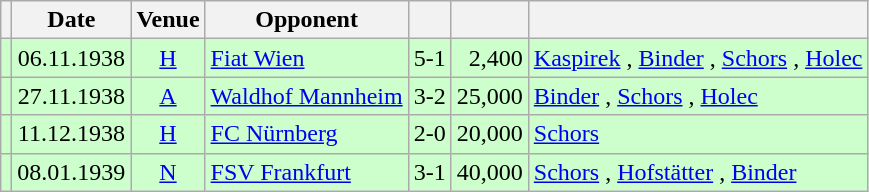<table class="wikitable" Style="text-align: center">
<tr>
<th></th>
<th>Date</th>
<th>Venue</th>
<th>Opponent</th>
<th></th>
<th></th>
<th></th>
</tr>
<tr style="background:#cfc">
<td></td>
<td>06.11.1938</td>
<td><a href='#'>H</a></td>
<td align="left"><a href='#'>Fiat Wien</a></td>
<td>5-1</td>
<td align="right">2,400</td>
<td align="left"><a href='#'>Kaspirek</a> , <a href='#'>Binder</a>  , <a href='#'>Schors</a> , <a href='#'>Holec</a> </td>
</tr>
<tr style="background:#cfc">
<td></td>
<td>27.11.1938</td>
<td><a href='#'>A</a></td>
<td align="left"><a href='#'>Waldhof Mannheim</a></td>
<td>3-2</td>
<td align="right">25,000</td>
<td align="left"><a href='#'>Binder</a> , <a href='#'>Schors</a> , <a href='#'>Holec</a> </td>
</tr>
<tr style="background:#cfc">
<td></td>
<td>11.12.1938</td>
<td><a href='#'>H</a></td>
<td align="left"><a href='#'>FC Nürnberg</a></td>
<td>2-0</td>
<td align="right">20,000</td>
<td align="left"><a href='#'>Schors</a>  </td>
</tr>
<tr style="background:#cfc">
<td></td>
<td>08.01.1939</td>
<td><a href='#'>N</a></td>
<td align="left"><a href='#'>FSV Frankfurt</a></td>
<td>3-1</td>
<td align="right">40,000</td>
<td align="left"><a href='#'>Schors</a> , <a href='#'>Hofstätter</a> , <a href='#'>Binder</a> </td>
</tr>
</table>
